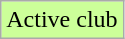<table class="wikitable">
<tr bgcolor="#CCFF99">
<td>Active club</td>
</tr>
</table>
